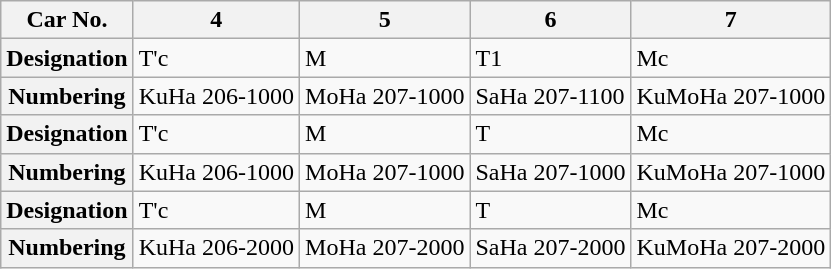<table class="wikitable">
<tr>
<th>Car No.</th>
<th>4</th>
<th>5</th>
<th>6</th>
<th>7</th>
</tr>
<tr>
<th>Designation</th>
<td>T'c</td>
<td>M</td>
<td>T1</td>
<td>Mc</td>
</tr>
<tr>
<th>Numbering</th>
<td>KuHa 206-1000</td>
<td>MoHa 207-1000</td>
<td>SaHa 207-1100</td>
<td>KuMoHa 207-1000</td>
</tr>
<tr>
<th>Designation</th>
<td>T'c</td>
<td>M</td>
<td>T</td>
<td>Mc</td>
</tr>
<tr>
<th>Numbering</th>
<td>KuHa 206-1000</td>
<td>MoHa 207-1000</td>
<td>SaHa 207-1000</td>
<td>KuMoHa 207-1000</td>
</tr>
<tr>
<th>Designation</th>
<td>T'c</td>
<td>M</td>
<td>T</td>
<td>Mc</td>
</tr>
<tr>
<th>Numbering</th>
<td>KuHa 206-2000</td>
<td>MoHa 207-2000</td>
<td>SaHa 207-2000</td>
<td>KuMoHa 207-2000</td>
</tr>
</table>
